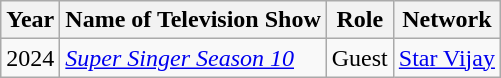<table class="wikitable">
<tr>
<th>Year</th>
<th>Name of Television Show</th>
<th>Role</th>
<th>Network</th>
</tr>
<tr>
<td>2024</td>
<td><em><a href='#'>Super Singer Season 10</a></em></td>
<td>Guest</td>
<td><a href='#'>Star Vijay</a></td>
</tr>
</table>
